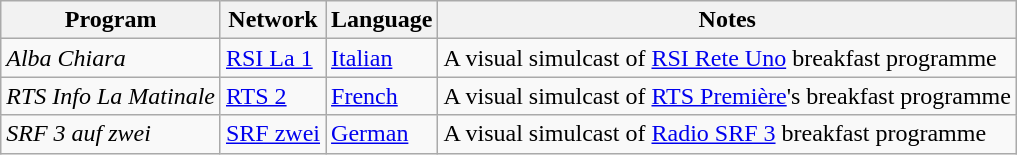<table class="wikitable">
<tr>
<th>Program</th>
<th>Network</th>
<th>Language</th>
<th>Notes</th>
</tr>
<tr>
<td><em>Alba Chiara</em></td>
<td><a href='#'>RSI La 1</a></td>
<td><a href='#'>Italian</a></td>
<td>A visual simulcast of <a href='#'>RSI Rete Uno</a> breakfast programme</td>
</tr>
<tr>
<td><em>RTS Info La Matinale</em></td>
<td><a href='#'>RTS 2</a></td>
<td><a href='#'>French</a></td>
<td>A visual simulcast of <a href='#'>RTS Première</a>'s breakfast programme</td>
</tr>
<tr>
<td><em>SRF 3 auf zwei</em></td>
<td><a href='#'>SRF zwei</a></td>
<td><a href='#'>German</a></td>
<td>A visual simulcast of <a href='#'>Radio SRF 3</a> breakfast programme</td>
</tr>
</table>
